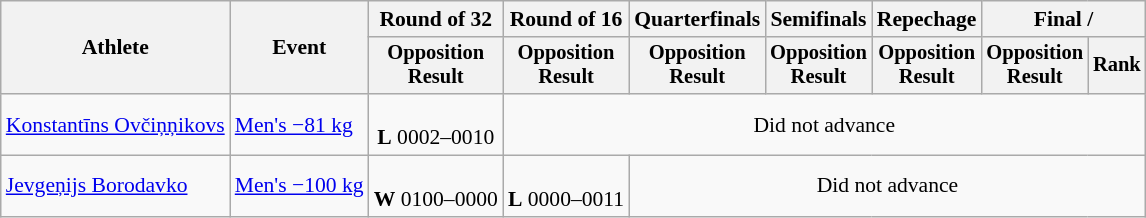<table class="wikitable" style="font-size:90%">
<tr>
<th rowspan="2">Athlete</th>
<th rowspan="2">Event</th>
<th>Round of 32</th>
<th>Round of 16</th>
<th>Quarterfinals</th>
<th>Semifinals</th>
<th>Repechage</th>
<th colspan=2>Final / </th>
</tr>
<tr style="font-size:95%">
<th>Opposition<br>Result</th>
<th>Opposition<br>Result</th>
<th>Opposition<br>Result</th>
<th>Opposition<br>Result</th>
<th>Opposition<br>Result</th>
<th>Opposition<br>Result</th>
<th>Rank</th>
</tr>
<tr align=center>
<td align=left><a href='#'>Konstantīns Ovčiņņikovs</a></td>
<td align=left><a href='#'>Men's −81 kg</a></td>
<td><br><strong>L</strong> 0002–0010</td>
<td colspan=6>Did not advance</td>
</tr>
<tr align=center>
<td align=left><a href='#'>Jevgeņijs Borodavko</a></td>
<td align=left><a href='#'>Men's −100 kg</a></td>
<td><br><strong>W</strong> 0100–0000</td>
<td><br><strong>L</strong> 0000–0011</td>
<td colspan=5>Did not advance</td>
</tr>
</table>
